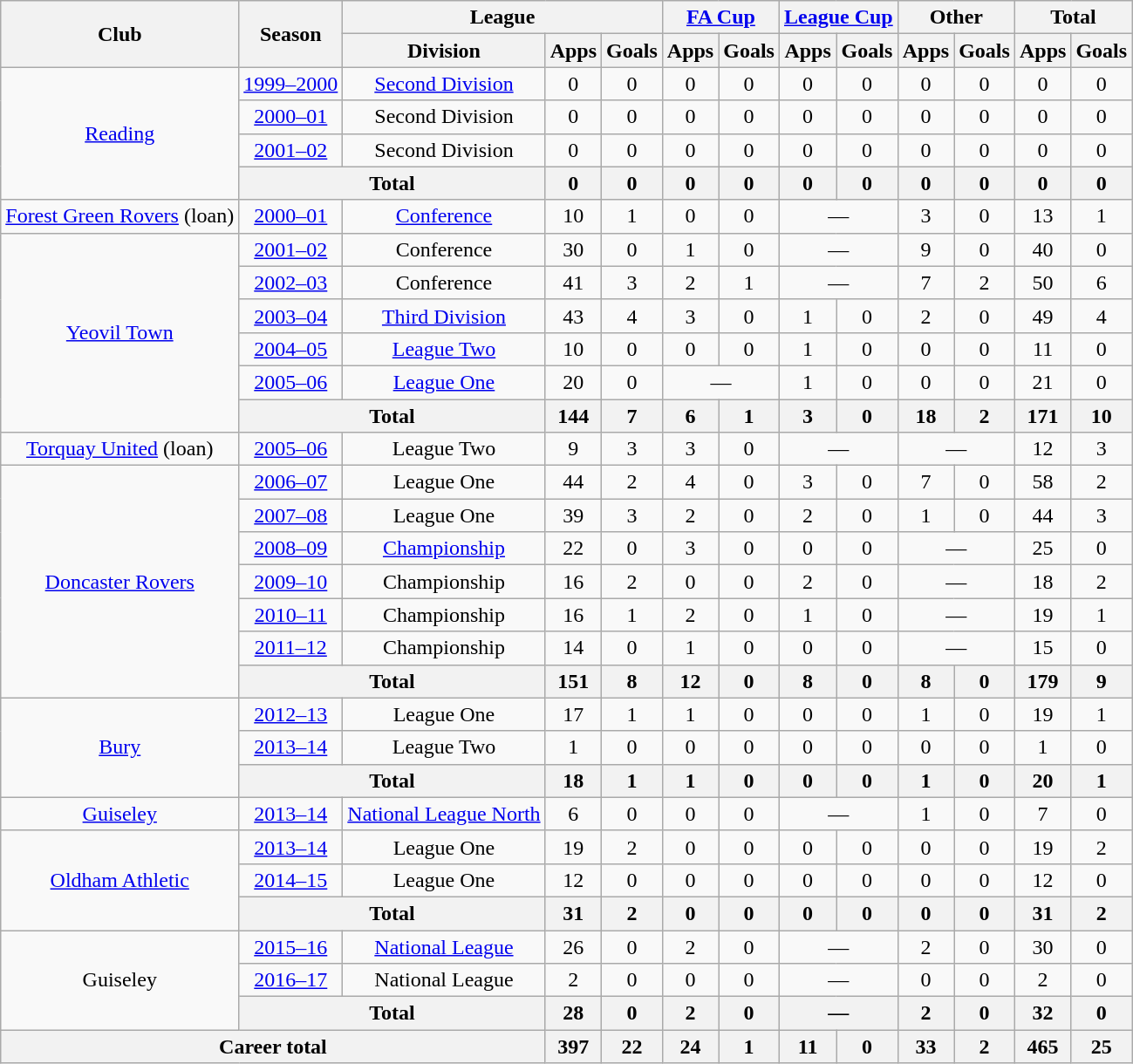<table class="wikitable" style="text-align: center;">
<tr>
<th rowspan=2>Club</th>
<th rowspan=2>Season</th>
<th colspan=3>League</th>
<th colspan=2><a href='#'>FA Cup</a></th>
<th colspan=2><a href='#'>League Cup</a></th>
<th colspan=2>Other</th>
<th colspan=2>Total</th>
</tr>
<tr>
<th>Division</th>
<th>Apps</th>
<th>Goals</th>
<th>Apps</th>
<th>Goals</th>
<th>Apps</th>
<th>Goals</th>
<th>Apps</th>
<th>Goals</th>
<th>Apps</th>
<th>Goals</th>
</tr>
<tr>
<td rowspan=4><a href='#'>Reading</a></td>
<td><a href='#'>1999–2000</a></td>
<td><a href='#'>Second Division</a></td>
<td>0</td>
<td>0</td>
<td>0</td>
<td>0</td>
<td>0</td>
<td>0</td>
<td>0</td>
<td>0</td>
<td>0</td>
<td>0</td>
</tr>
<tr>
<td><a href='#'>2000–01</a></td>
<td>Second Division</td>
<td>0</td>
<td>0</td>
<td>0</td>
<td>0</td>
<td>0</td>
<td>0</td>
<td>0</td>
<td>0</td>
<td>0</td>
<td>0</td>
</tr>
<tr>
<td><a href='#'>2001–02</a></td>
<td>Second Division</td>
<td>0</td>
<td>0</td>
<td>0</td>
<td>0</td>
<td>0</td>
<td>0</td>
<td>0</td>
<td>0</td>
<td>0</td>
<td>0</td>
</tr>
<tr>
<th colspan=2>Total</th>
<th>0</th>
<th>0</th>
<th>0</th>
<th>0</th>
<th>0</th>
<th>0</th>
<th>0</th>
<th>0</th>
<th>0</th>
<th>0</th>
</tr>
<tr>
<td><a href='#'>Forest Green Rovers</a> (loan)</td>
<td><a href='#'>2000–01</a></td>
<td><a href='#'>Conference</a></td>
<td>10</td>
<td>1</td>
<td>0</td>
<td>0</td>
<td colspan=2>—</td>
<td>3</td>
<td>0</td>
<td>13</td>
<td>1</td>
</tr>
<tr>
<td rowspan=6><a href='#'>Yeovil Town</a></td>
<td><a href='#'>2001–02</a></td>
<td>Conference</td>
<td>30</td>
<td>0</td>
<td>1</td>
<td>0</td>
<td colspan=2>—</td>
<td>9</td>
<td>0</td>
<td>40</td>
<td>0</td>
</tr>
<tr>
<td><a href='#'>2002–03</a></td>
<td>Conference</td>
<td>41</td>
<td>3</td>
<td>2</td>
<td>1</td>
<td colspan=2>—</td>
<td>7</td>
<td>2</td>
<td>50</td>
<td>6</td>
</tr>
<tr>
<td><a href='#'>2003–04</a></td>
<td><a href='#'>Third Division</a></td>
<td>43</td>
<td>4</td>
<td>3</td>
<td>0</td>
<td>1</td>
<td>0</td>
<td>2</td>
<td>0</td>
<td>49</td>
<td>4</td>
</tr>
<tr>
<td><a href='#'>2004–05</a></td>
<td><a href='#'>League Two</a></td>
<td>10</td>
<td>0</td>
<td>0</td>
<td>0</td>
<td>1</td>
<td>0</td>
<td>0</td>
<td>0</td>
<td>11</td>
<td>0</td>
</tr>
<tr>
<td><a href='#'>2005–06</a></td>
<td><a href='#'>League One</a></td>
<td>20</td>
<td>0</td>
<td colspan=2>—</td>
<td>1</td>
<td>0</td>
<td>0</td>
<td>0</td>
<td>21</td>
<td>0</td>
</tr>
<tr>
<th colspan=2>Total</th>
<th>144</th>
<th>7</th>
<th>6</th>
<th>1</th>
<th>3</th>
<th>0</th>
<th>18</th>
<th>2</th>
<th>171</th>
<th>10</th>
</tr>
<tr>
<td><a href='#'>Torquay United</a> (loan)</td>
<td><a href='#'>2005–06</a></td>
<td>League Two</td>
<td>9</td>
<td>3</td>
<td>3</td>
<td>0</td>
<td colspan=2>—</td>
<td colspan=2>—</td>
<td>12</td>
<td>3</td>
</tr>
<tr>
<td rowspan=7><a href='#'>Doncaster Rovers</a></td>
<td><a href='#'>2006–07</a></td>
<td>League One</td>
<td>44</td>
<td>2</td>
<td>4</td>
<td>0</td>
<td>3</td>
<td>0</td>
<td>7</td>
<td>0</td>
<td>58</td>
<td>2</td>
</tr>
<tr>
<td><a href='#'>2007–08</a></td>
<td>League One</td>
<td>39</td>
<td>3</td>
<td>2</td>
<td>0</td>
<td>2</td>
<td>0</td>
<td>1</td>
<td>0</td>
<td>44</td>
<td>3</td>
</tr>
<tr>
<td><a href='#'>2008–09</a></td>
<td><a href='#'>Championship</a></td>
<td>22</td>
<td>0</td>
<td>3</td>
<td>0</td>
<td>0</td>
<td>0</td>
<td colspan=2>—</td>
<td>25</td>
<td>0</td>
</tr>
<tr>
<td><a href='#'>2009–10</a></td>
<td>Championship</td>
<td>16</td>
<td>2</td>
<td>0</td>
<td>0</td>
<td>2</td>
<td>0</td>
<td colspan=2>—</td>
<td>18</td>
<td>2</td>
</tr>
<tr>
<td><a href='#'>2010–11</a></td>
<td>Championship</td>
<td>16</td>
<td>1</td>
<td>2</td>
<td>0</td>
<td>1</td>
<td>0</td>
<td colspan=2>—</td>
<td>19</td>
<td>1</td>
</tr>
<tr>
<td><a href='#'>2011–12</a></td>
<td>Championship</td>
<td>14</td>
<td>0</td>
<td>1</td>
<td>0</td>
<td>0</td>
<td>0</td>
<td colspan=2>—</td>
<td>15</td>
<td>0</td>
</tr>
<tr>
<th colspan=2>Total</th>
<th>151</th>
<th>8</th>
<th>12</th>
<th>0</th>
<th>8</th>
<th>0</th>
<th>8</th>
<th>0</th>
<th>179</th>
<th>9</th>
</tr>
<tr>
<td rowspan=3><a href='#'>Bury</a></td>
<td><a href='#'>2012–13</a></td>
<td>League One</td>
<td>17</td>
<td>1</td>
<td>1</td>
<td>0</td>
<td>0</td>
<td>0</td>
<td>1</td>
<td>0</td>
<td>19</td>
<td>1</td>
</tr>
<tr>
<td><a href='#'>2013–14</a></td>
<td>League Two</td>
<td>1</td>
<td>0</td>
<td>0</td>
<td>0</td>
<td>0</td>
<td>0</td>
<td>0</td>
<td>0</td>
<td>1</td>
<td>0</td>
</tr>
<tr>
<th colspan=2>Total</th>
<th>18</th>
<th>1</th>
<th>1</th>
<th>0</th>
<th>0</th>
<th>0</th>
<th>1</th>
<th>0</th>
<th>20</th>
<th>1</th>
</tr>
<tr>
<td><a href='#'>Guiseley</a></td>
<td><a href='#'>2013–14</a></td>
<td><a href='#'>National League North</a></td>
<td>6</td>
<td>0</td>
<td>0</td>
<td>0</td>
<td colspan=2>—</td>
<td>1</td>
<td>0</td>
<td>7</td>
<td>0</td>
</tr>
<tr>
<td rowspan=3><a href='#'>Oldham Athletic</a></td>
<td><a href='#'>2013–14</a></td>
<td>League One</td>
<td>19</td>
<td>2</td>
<td>0</td>
<td>0</td>
<td>0</td>
<td>0</td>
<td>0</td>
<td>0</td>
<td>19</td>
<td>2</td>
</tr>
<tr>
<td><a href='#'>2014–15</a></td>
<td>League One</td>
<td>12</td>
<td>0</td>
<td>0</td>
<td>0</td>
<td>0</td>
<td>0</td>
<td>0</td>
<td>0</td>
<td>12</td>
<td>0</td>
</tr>
<tr>
<th colspan=2>Total</th>
<th>31</th>
<th>2</th>
<th>0</th>
<th>0</th>
<th>0</th>
<th>0</th>
<th>0</th>
<th>0</th>
<th>31</th>
<th>2</th>
</tr>
<tr>
<td rowspan=3>Guiseley</td>
<td><a href='#'>2015–16</a></td>
<td><a href='#'>National League</a></td>
<td>26</td>
<td>0</td>
<td>2</td>
<td>0</td>
<td colspan=2>—</td>
<td>2</td>
<td>0</td>
<td>30</td>
<td>0</td>
</tr>
<tr>
<td><a href='#'>2016–17</a></td>
<td>National League</td>
<td>2</td>
<td>0</td>
<td>0</td>
<td>0</td>
<td colspan=2>—</td>
<td>0</td>
<td>0</td>
<td>2</td>
<td>0</td>
</tr>
<tr>
<th colspan=2>Total</th>
<th>28</th>
<th>0</th>
<th>2</th>
<th>0</th>
<th colspan=2>—</th>
<th>2</th>
<th>0</th>
<th>32</th>
<th>0</th>
</tr>
<tr>
<th colspan=3>Career total</th>
<th>397</th>
<th>22</th>
<th>24</th>
<th>1</th>
<th>11</th>
<th>0</th>
<th>33</th>
<th>2</th>
<th>465</th>
<th>25</th>
</tr>
</table>
